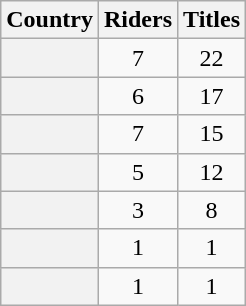<table class="sortable plainrowheaders wikitable">
<tr>
<th scope="col">Country</th>
<th scope="col">Riders</th>
<th scope="col">Titles</th>
</tr>
<tr>
<th scope="row"></th>
<td align=center>7</td>
<td align=center>22</td>
</tr>
<tr>
<th scope="row"></th>
<td align=center>6</td>
<td align=center>17</td>
</tr>
<tr>
<th scope="row"></th>
<td align=center>7</td>
<td align=center>15</td>
</tr>
<tr>
<th scope="row"></th>
<td align=center>5</td>
<td align=center>12</td>
</tr>
<tr>
<th scope="row"></th>
<td align=center>3</td>
<td align=center>8</td>
</tr>
<tr>
<th scope="row"></th>
<td align=center>1</td>
<td align=center>1</td>
</tr>
<tr>
<th scope="row"></th>
<td align=center>1</td>
<td align=center>1</td>
</tr>
</table>
